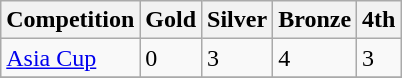<table class="wikitable sortable">
<tr>
<th>Competition</th>
<th>Gold</th>
<th>Silver</th>
<th>Bronze</th>
<th>4th</th>
</tr>
<tr>
<td><a href='#'>Asia Cup</a></td>
<td>0</td>
<td>3</td>
<td>4</td>
<td>3</td>
</tr>
<tr>
</tr>
</table>
